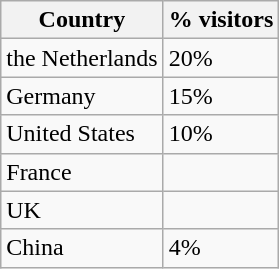<table class="wikitable">
<tr>
<th>Country</th>
<th>% visitors</th>
</tr>
<tr>
<td>the Netherlands</td>
<td>20%</td>
</tr>
<tr>
<td>Germany</td>
<td>15%</td>
</tr>
<tr>
<td>United States</td>
<td>10%</td>
</tr>
<tr>
<td>France</td>
<td></td>
</tr>
<tr>
<td>UK</td>
<td></td>
</tr>
<tr>
<td>China</td>
<td>4%</td>
</tr>
</table>
